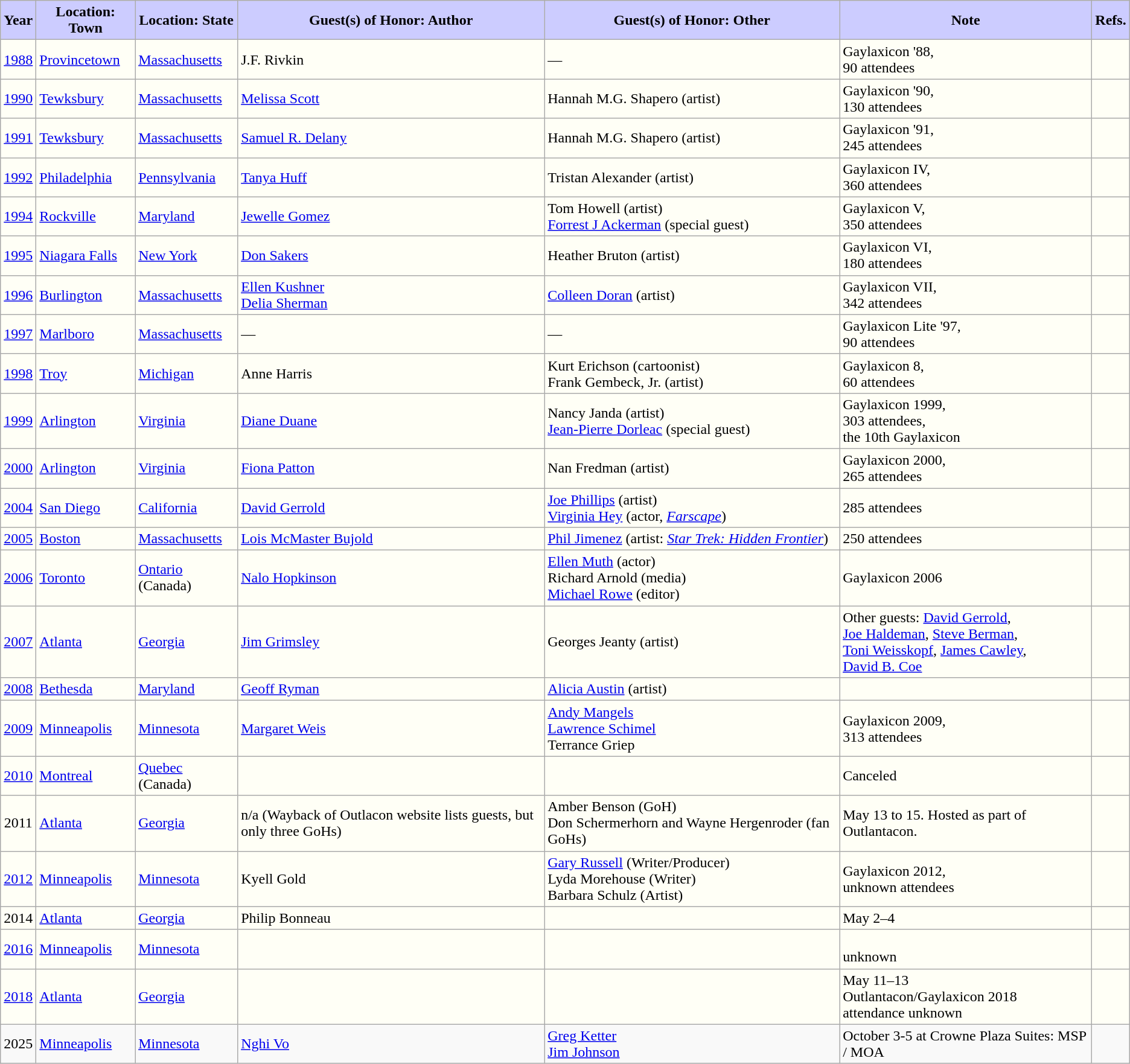<table class="sortable wikitable">
<tr>
<th style="background:#ccf; width=9%">Year</th>
<th style="background:#ccf; width=15%">Location: Town</th>
<th style="background:#ccf; width=18%">Location: State</th>
<th style="background:#ccf; width=20%">Guest(s) of Honor: Author</th>
<th style="background:#ccf; width=23%">Guest(s) of Honor: Other</th>
<th style="background:#ccf; width=20%">Note</th>
<th style="background:#ccf; width=6%" class="unsortable">Refs.</th>
</tr>
<tr style="background:#fffff6">
<td style="text-align:center;"><a href='#'>1988</a></td>
<td><a href='#'>Provincetown</a></td>
<td><a href='#'>Massachusetts</a></td>
<td>J.F. Rivkin</td>
<td>—</td>
<td>Gaylaxicon '88,<br>90 attendees</td>
<td style="text-align:center;"></td>
</tr>
<tr style="background:#fffff6">
<td style="text-align:center;"><a href='#'>1990</a></td>
<td><a href='#'>Tewksbury</a></td>
<td><a href='#'>Massachusetts</a></td>
<td><a href='#'>Melissa Scott</a></td>
<td>Hannah M.G. Shapero (artist)</td>
<td>Gaylaxicon '90,<br>130 attendees</td>
<td style="text-align:center;"></td>
</tr>
<tr style="background:#fffff6">
<td style="text-align:center;"><a href='#'>1991</a></td>
<td><a href='#'>Tewksbury</a></td>
<td><a href='#'>Massachusetts</a></td>
<td><a href='#'>Samuel R. Delany</a></td>
<td>Hannah M.G. Shapero (artist)</td>
<td>Gaylaxicon '91,<br>245 attendees</td>
<td style="text-align:center;"></td>
</tr>
<tr style="background:#fffff6">
<td style="text-align:center;"><a href='#'>1992</a></td>
<td><a href='#'>Philadelphia</a></td>
<td><a href='#'>Pennsylvania</a></td>
<td><a href='#'>Tanya Huff</a></td>
<td>Tristan Alexander (artist)</td>
<td>Gaylaxicon IV,<br>360 attendees</td>
<td style="text-align:center;"></td>
</tr>
<tr style="background:#fffff6">
<td style="text-align:center;"><a href='#'>1994</a></td>
<td><a href='#'>Rockville</a></td>
<td><a href='#'>Maryland</a></td>
<td><a href='#'>Jewelle Gomez</a></td>
<td>Tom Howell (artist)<br><a href='#'>Forrest J Ackerman</a> (special guest)</td>
<td>Gaylaxicon V,<br>350 attendees</td>
<td style="text-align:center;"></td>
</tr>
<tr style="background:#fffff6">
<td style="text-align:center;"><a href='#'>1995</a></td>
<td><a href='#'>Niagara Falls</a></td>
<td><a href='#'>New York</a></td>
<td><a href='#'>Don Sakers</a></td>
<td>Heather Bruton (artist)</td>
<td>Gaylaxicon VI,<br>180 attendees</td>
<td style="text-align:center;"></td>
</tr>
<tr style="background:#fffff6">
<td style="text-align:center;"><a href='#'>1996</a></td>
<td><a href='#'>Burlington</a></td>
<td><a href='#'>Massachusetts</a></td>
<td><a href='#'>Ellen Kushner</a><br><a href='#'>Delia Sherman</a></td>
<td><a href='#'>Colleen Doran</a> (artist)</td>
<td>Gaylaxicon VII,<br>342 attendees</td>
<td style="text-align:center;"></td>
</tr>
<tr style="background:#fffff6">
<td style="text-align:center;"><a href='#'>1997</a></td>
<td><a href='#'>Marlboro</a></td>
<td><a href='#'>Massachusetts</a></td>
<td>—</td>
<td>—</td>
<td>Gaylaxicon Lite '97,<br> 90 attendees</td>
<td style="text-align:center;"></td>
</tr>
<tr style="background:#fffff6">
<td style="text-align:center;"><a href='#'>1998</a></td>
<td><a href='#'>Troy</a></td>
<td><a href='#'>Michigan</a></td>
<td>Anne Harris</td>
<td>Kurt Erichson (cartoonist)<br>Frank Gembeck, Jr. (artist)</td>
<td>Gaylaxicon 8,<br>60 attendees</td>
<td style="text-align:center;"></td>
</tr>
<tr style="background:#fffff6">
<td style="text-align:center;"><a href='#'>1999</a></td>
<td><a href='#'>Arlington</a></td>
<td><a href='#'>Virginia</a></td>
<td><a href='#'>Diane Duane</a></td>
<td>Nancy Janda (artist)<br><a href='#'>Jean-Pierre Dorleac</a> (special guest)</td>
<td>Gaylaxicon 1999,<br>303 attendees,<br>the 10th Gaylaxicon</td>
<td style="text-align:center;"></td>
</tr>
<tr style="background:#fffff6">
<td style="text-align:center;"><a href='#'>2000</a></td>
<td><a href='#'>Arlington</a></td>
<td><a href='#'>Virginia</a></td>
<td><a href='#'>Fiona Patton</a></td>
<td>Nan Fredman (artist)</td>
<td>Gaylaxicon 2000,<br>265 attendees</td>
<td style="text-align:center;"></td>
</tr>
<tr style="background:#fffff6">
<td style="text-align:center;"><a href='#'>2004</a></td>
<td><a href='#'>San Diego</a></td>
<td><a href='#'>California</a></td>
<td><a href='#'>David Gerrold</a></td>
<td><a href='#'>Joe Phillips</a> (artist)<br><a href='#'>Virginia Hey</a> (actor, <em><a href='#'>Farscape</a></em>)</td>
<td>285 attendees</td>
<td style="text-align:center;"></td>
</tr>
<tr style="background:#fffff6">
<td style="text-align:center;"><a href='#'>2005</a></td>
<td><a href='#'>Boston</a></td>
<td><a href='#'>Massachusetts</a></td>
<td><a href='#'>Lois McMaster Bujold</a></td>
<td><a href='#'>Phil Jimenez</a> (artist:<em> <a href='#'>Star Trek: Hidden Frontier</a></em>)<br></td>
<td>250 attendees</td>
<td style="text-align:center;"></td>
</tr>
<tr style="background:#fffff6">
<td style="text-align:center;"><a href='#'>2006</a></td>
<td><a href='#'>Toronto</a></td>
<td><a href='#'>Ontario</a> (Canada)</td>
<td><a href='#'>Nalo Hopkinson</a></td>
<td><a href='#'>Ellen Muth</a> (actor)<br>Richard Arnold (media)<br><a href='#'>Michael Rowe</a> (editor)</td>
<td>Gaylaxicon 2006</td>
<td style="text-align:center;"></td>
</tr>
<tr style="background:#fffff6">
<td style="text-align:center;"><a href='#'>2007</a></td>
<td><a href='#'>Atlanta</a></td>
<td><a href='#'>Georgia</a></td>
<td><a href='#'>Jim Grimsley</a></td>
<td>Georges Jeanty (artist)</td>
<td>Other guests: <a href='#'>David Gerrold</a>,<br><a href='#'>Joe Haldeman</a>, <a href='#'>Steve Berman</a>,<br><a href='#'>Toni Weisskopf</a>, <a href='#'>James Cawley</a>,<br><a href='#'>David B. Coe</a></td>
<td style="text-align:center;"></td>
</tr>
<tr style="background:#fffff6">
<td style="text-align:center;"><a href='#'>2008</a></td>
<td><a href='#'>Bethesda</a></td>
<td><a href='#'>Maryland</a></td>
<td><a href='#'>Geoff Ryman</a></td>
<td><a href='#'>Alicia Austin</a> (artist)</td>
<td></td>
<td style="text-align:center;"></td>
</tr>
<tr style="background:#fffff6">
<td style="text-align:center;"><a href='#'>2009</a></td>
<td><a href='#'>Minneapolis</a></td>
<td><a href='#'>Minnesota</a></td>
<td><a href='#'>Margaret Weis</a></td>
<td><a href='#'>Andy Mangels</a><br> <a href='#'>Lawrence Schimel</a><br>  Terrance Griep</td>
<td>Gaylaxicon 2009,<br> 313 attendees</td>
<td style="text-align:center;"></td>
</tr>
<tr style="background:#fffff6">
<td style="text-align:center;"><a href='#'>2010</a></td>
<td><a href='#'>Montreal</a></td>
<td><a href='#'>Quebec</a> (Canada)</td>
<td></td>
<td></td>
<td>Canceled </td>
<td style="text-align:center;"></td>
</tr>
<tr style="background:#fffff6">
<td style="text-align:center;">2011</td>
<td><a href='#'>Atlanta</a></td>
<td><a href='#'>Georgia</a></td>
<td>n/a (Wayback of Outlacon website lists guests, but only three GoHs)</td>
<td>Amber Benson (GoH) <br> Don Schermerhorn and Wayne Hergenroder (fan GoHs)</td>
<td>May 13 to 15. Hosted as part of Outlantacon.</td>
<td style="text-align:center;"></td>
</tr>
<tr style="background:#fffff6">
<td style="text-align:center;"><a href='#'>2012</a></td>
<td><a href='#'>Minneapolis</a></td>
<td><a href='#'>Minnesota</a></td>
<td>Kyell Gold</td>
<td><a href='#'>Gary Russell</a> (Writer/Producer)<br> Lyda Morehouse (Writer)<br>  Barbara Schulz (Artist)</td>
<td>Gaylaxicon 2012,<br> unknown attendees</td>
<td style="text-align:center;"></td>
</tr>
<tr style="background:#fffff6">
<td style="text-align:center;">2014</td>
<td><a href='#'>Atlanta</a></td>
<td><a href='#'>Georgia</a></td>
<td>Philip Bonneau</td>
<td></td>
<td>May 2–4</td>
<td style="text-align:center;"></td>
</tr>
<tr style="background:#fffff6">
<td style="text-align:center;"><a href='#'>2016</a></td>
<td><a href='#'>Minneapolis</a></td>
<td><a href='#'>Minnesota</a></td>
<td></td>
<td></td>
<td><br> unknown</td>
<td style="text-align:center;"></td>
</tr>
<tr style="background:#fffff6">
<td style="text-align:center;"><a href='#'>2018</a></td>
<td><a href='#'>Atlanta</a></td>
<td><a href='#'>Georgia</a></td>
<td></td>
<td></td>
<td>May 11–13<br> Outlantacon/Gaylaxicon 2018<br> attendance unknown</td>
<td style="text-align:center;"></td>
</tr>
<tr>
<td>2025</td>
<td><a href='#'>Minneapolis</a></td>
<td><a href='#'>Minnesota</a></td>
<td><a href='#'>Nghi Vo</a></td>
<td><a href='#'>Greg Ketter</a><br><a href='#'>Jim Johnson</a></td>
<td>October 3-5 at Crowne Plaza Suites: MSP / MOA</td>
<td></td>
</tr>
</table>
